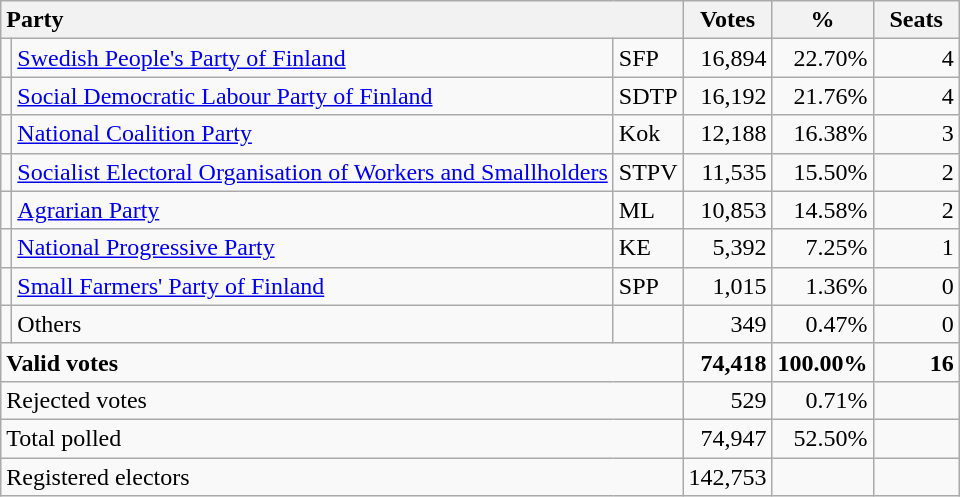<table class="wikitable" border="1" style="text-align:right;">
<tr>
<th style="text-align:left;" colspan=3>Party</th>
<th align=center width="50">Votes</th>
<th align=center width="50">%</th>
<th align=center width="50">Seats</th>
</tr>
<tr>
<td></td>
<td align=left><a href='#'>Swedish People's Party of Finland</a></td>
<td align=left>SFP</td>
<td>16,894</td>
<td>22.70%</td>
<td>4</td>
</tr>
<tr>
<td></td>
<td align=left style="white-space: nowrap;"><a href='#'>Social Democratic Labour Party of Finland</a></td>
<td align=left>SDTP</td>
<td>16,192</td>
<td>21.76%</td>
<td>4</td>
</tr>
<tr>
<td></td>
<td align=left><a href='#'>National Coalition Party</a></td>
<td align=left>Kok</td>
<td>12,188</td>
<td>16.38%</td>
<td>3</td>
</tr>
<tr>
<td></td>
<td align=left><a href='#'>Socialist Electoral Organisation of Workers and Smallholders</a></td>
<td align=left>STPV</td>
<td>11,535</td>
<td>15.50%</td>
<td>2</td>
</tr>
<tr>
<td></td>
<td align=left><a href='#'>Agrarian Party</a></td>
<td align=left>ML</td>
<td>10,853</td>
<td>14.58%</td>
<td>2</td>
</tr>
<tr>
<td></td>
<td align=left><a href='#'>National Progressive Party</a></td>
<td align=left>KE</td>
<td>5,392</td>
<td>7.25%</td>
<td>1</td>
</tr>
<tr>
<td></td>
<td align=left><a href='#'>Small Farmers' Party of Finland</a></td>
<td align=left>SPP</td>
<td>1,015</td>
<td>1.36%</td>
<td>0</td>
</tr>
<tr>
<td></td>
<td align=left>Others</td>
<td align=left></td>
<td>349</td>
<td>0.47%</td>
<td>0</td>
</tr>
<tr style="font-weight:bold">
<td align=left colspan=3>Valid votes</td>
<td>74,418</td>
<td>100.00%</td>
<td>16</td>
</tr>
<tr>
<td align=left colspan=3>Rejected votes</td>
<td>529</td>
<td>0.71%</td>
<td></td>
</tr>
<tr>
<td align=left colspan=3>Total polled</td>
<td>74,947</td>
<td>52.50%</td>
<td></td>
</tr>
<tr>
<td align=left colspan=3>Registered electors</td>
<td>142,753</td>
<td></td>
<td></td>
</tr>
</table>
